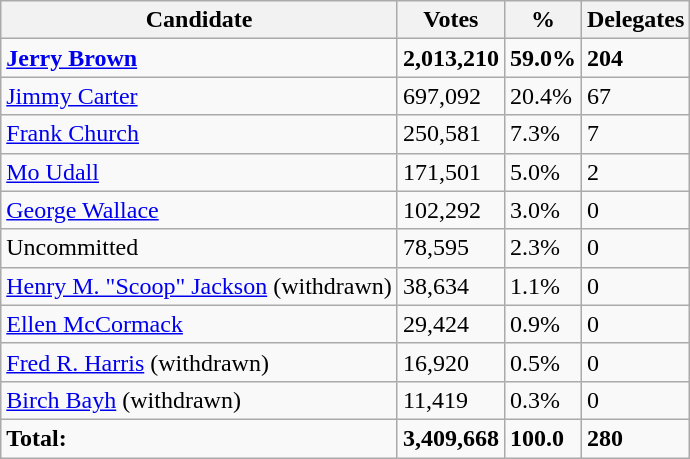<table class="wikitable sortable">
<tr>
<th>Candidate</th>
<th>Votes</th>
<th>%</th>
<th>Delegates</th>
</tr>
<tr>
<td><strong><a href='#'>Jerry Brown</a></strong></td>
<td><strong>2,013,210</strong></td>
<td><strong>59.0%</strong></td>
<td><strong>204</strong></td>
</tr>
<tr>
<td><a href='#'>Jimmy Carter</a></td>
<td>697,092</td>
<td>20.4%</td>
<td>67</td>
</tr>
<tr>
<td><a href='#'>Frank Church</a></td>
<td>250,581</td>
<td>7.3%</td>
<td>7</td>
</tr>
<tr>
<td><a href='#'>Mo Udall</a></td>
<td>171,501</td>
<td>5.0%</td>
<td>2</td>
</tr>
<tr>
<td><a href='#'>George Wallace</a></td>
<td>102,292</td>
<td>3.0%</td>
<td>0</td>
</tr>
<tr>
<td>Uncommitted</td>
<td>78,595</td>
<td>2.3%</td>
<td>0</td>
</tr>
<tr>
<td><a href='#'>Henry M. "Scoop" Jackson</a> (withdrawn)</td>
<td>38,634</td>
<td>1.1%</td>
<td>0</td>
</tr>
<tr>
<td><a href='#'>Ellen McCormack</a></td>
<td>29,424</td>
<td>0.9%</td>
<td>0</td>
</tr>
<tr>
<td><a href='#'>Fred R. Harris</a> (withdrawn)</td>
<td>16,920</td>
<td>0.5%</td>
<td>0</td>
</tr>
<tr>
<td><a href='#'>Birch Bayh</a> (withdrawn)</td>
<td>11,419</td>
<td>0.3%</td>
<td>0</td>
</tr>
<tr>
<td><strong>Total:</strong></td>
<td><strong>3,409,668</strong></td>
<td><strong>100.0</strong></td>
<td><strong>280</strong></td>
</tr>
</table>
